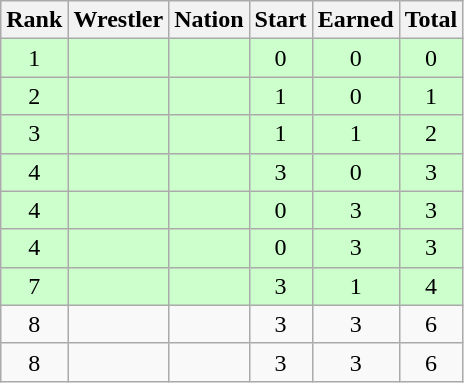<table class="wikitable sortable" style="text-align:center;">
<tr>
<th>Rank</th>
<th>Wrestler</th>
<th>Nation</th>
<th>Start</th>
<th>Earned</th>
<th>Total</th>
</tr>
<tr style="background:#cfc;">
<td>1</td>
<td align=left></td>
<td align=left></td>
<td>0</td>
<td>0</td>
<td>0</td>
</tr>
<tr style="background:#cfc;">
<td>2</td>
<td align=left></td>
<td align=left></td>
<td>1</td>
<td>0</td>
<td>1</td>
</tr>
<tr style="background:#cfc;">
<td>3</td>
<td align=left></td>
<td align=left></td>
<td>1</td>
<td>1</td>
<td>2</td>
</tr>
<tr style="background:#cfc;">
<td>4</td>
<td align=left></td>
<td align=left></td>
<td>3</td>
<td>0</td>
<td>3</td>
</tr>
<tr style="background:#cfc;">
<td>4</td>
<td align=left></td>
<td align=left></td>
<td>0</td>
<td>3</td>
<td>3</td>
</tr>
<tr style="background:#cfc;">
<td>4</td>
<td align=left></td>
<td align=left></td>
<td>0</td>
<td>3</td>
<td>3</td>
</tr>
<tr style="background:#cfc;">
<td>7</td>
<td align=left></td>
<td align=left></td>
<td>3</td>
<td>1</td>
<td>4</td>
</tr>
<tr>
<td>8</td>
<td align=left></td>
<td align=left></td>
<td>3</td>
<td>3</td>
<td>6</td>
</tr>
<tr>
<td>8</td>
<td align=left></td>
<td align=left></td>
<td>3</td>
<td>3</td>
<td>6</td>
</tr>
</table>
